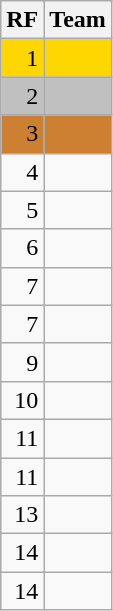<table class="wikitable">
<tr>
<th>RF</th>
<th>Team</th>
</tr>
<tr bgcolor="#FFD700" align="right">
<td>1</td>
<td align="left"></td>
</tr>
<tr bgcolor="#C0C0C0" align="right">
<td>2</td>
<td align="left"></td>
</tr>
<tr bgcolor="#CD7F32" align="right">
<td>3</td>
<td align="left"></td>
</tr>
<tr align="right">
<td>4</td>
<td align="left"></td>
</tr>
<tr align="right">
<td>5</td>
<td align="left"></td>
</tr>
<tr align="right">
<td>6</td>
<td align="left"></td>
</tr>
<tr align="right">
<td>7</td>
<td align="left"></td>
</tr>
<tr align="right">
<td>7</td>
<td align="left"></td>
</tr>
<tr align="right">
<td>9</td>
<td align="left"></td>
</tr>
<tr align="right">
<td>10</td>
<td align="left"></td>
</tr>
<tr align="right">
<td>11</td>
<td align="left"></td>
</tr>
<tr align="right">
<td>11</td>
<td align="left"></td>
</tr>
<tr align="right">
<td>13</td>
<td align="left"></td>
</tr>
<tr align="right">
<td>14</td>
<td align="left"></td>
</tr>
<tr align="right">
<td>14</td>
<td align="left"></td>
</tr>
</table>
